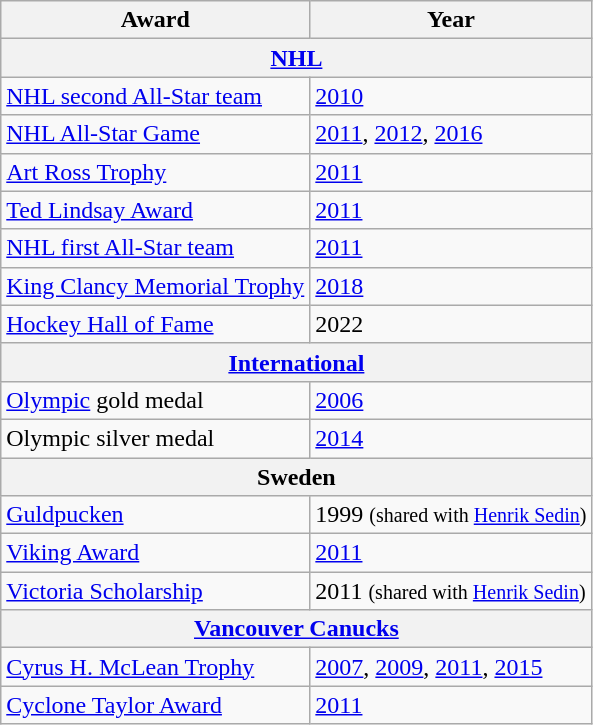<table class="wikitable">
<tr>
<th>Award</th>
<th>Year</th>
</tr>
<tr>
<th colspan="3"><a href='#'>NHL</a></th>
</tr>
<tr>
<td><a href='#'>NHL second All-Star team</a></td>
<td><a href='#'>2010</a></td>
</tr>
<tr>
<td><a href='#'>NHL All-Star Game</a></td>
<td><a href='#'>2011</a>, <a href='#'>2012</a>, <a href='#'>2016</a></td>
</tr>
<tr>
<td><a href='#'>Art Ross Trophy</a></td>
<td><a href='#'>2011</a></td>
</tr>
<tr>
<td><a href='#'>Ted Lindsay Award</a></td>
<td><a href='#'>2011</a></td>
</tr>
<tr>
<td><a href='#'>NHL first All-Star team</a></td>
<td><a href='#'>2011</a></td>
</tr>
<tr>
<td><a href='#'>King Clancy Memorial Trophy</a></td>
<td><a href='#'>2018</a></td>
</tr>
<tr>
<td><a href='#'>Hockey Hall of Fame</a></td>
<td>2022</td>
</tr>
<tr>
<th colspan="3"><a href='#'>International</a></th>
</tr>
<tr>
<td><a href='#'>Olympic</a> gold medal</td>
<td><a href='#'>2006</a></td>
</tr>
<tr>
<td>Olympic silver medal</td>
<td><a href='#'>2014</a></td>
</tr>
<tr>
<th colspan="3">Sweden</th>
</tr>
<tr>
<td><a href='#'>Guldpucken</a></td>
<td>1999 <small>(shared with <a href='#'>Henrik Sedin</a>)</small></td>
</tr>
<tr>
<td><a href='#'>Viking Award</a></td>
<td><a href='#'>2011</a></td>
</tr>
<tr>
<td><a href='#'>Victoria Scholarship</a></td>
<td>2011 <small>(shared with <a href='#'>Henrik Sedin</a>)</small></td>
</tr>
<tr>
<th colspan="3"><a href='#'>Vancouver Canucks</a></th>
</tr>
<tr>
<td><a href='#'>Cyrus H. McLean Trophy</a></td>
<td><a href='#'>2007</a>, <a href='#'>2009</a>, <a href='#'>2011</a>, <a href='#'>2015</a></td>
</tr>
<tr>
<td><a href='#'>Cyclone Taylor Award</a></td>
<td><a href='#'>2011</a></td>
</tr>
</table>
